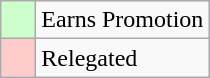<table class="wikitable">
<tr>
<td bgcolor="#ccffcc">    </td>
<td>Earns Promotion</td>
</tr>
<tr>
<td bgcolor="#ffcccc">    </td>
<td>Relegated</td>
</tr>
</table>
